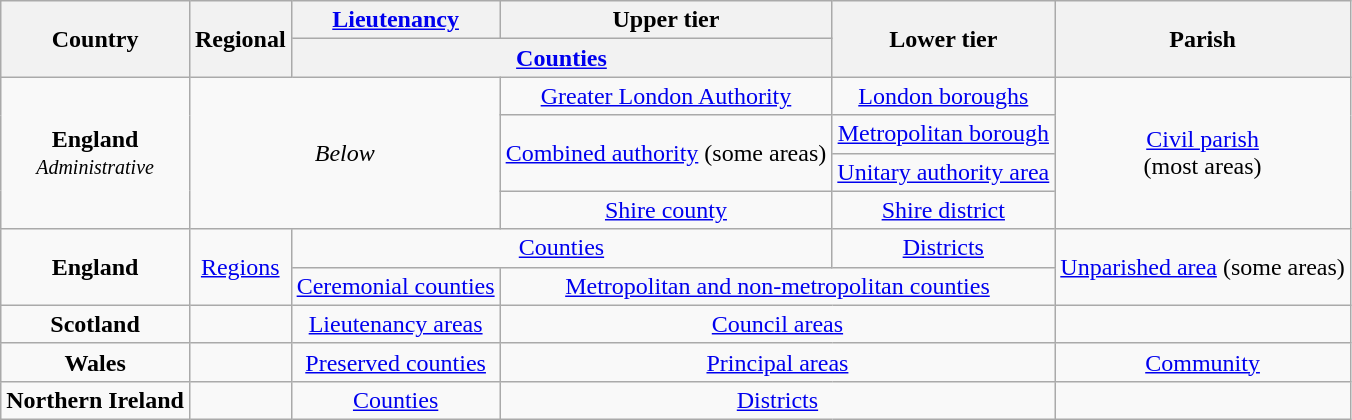<table class="wikitable" style="text-align:center;">
<tr>
<th rowspan=2>Country</th>
<th rowspan=2>Regional</th>
<th><a href='#'>Lieutenancy</a></th>
<th>Upper tier</th>
<th rowspan=2>Lower tier</th>
<th rowspan=2>Parish</th>
</tr>
<tr>
<th colspan=2><a href='#'>Counties</a></th>
</tr>
<tr>
<td rowspan="4"><strong>England</strong> <br><small><em>Administrative</em></small></td>
<td colspan="2" rowspan="4"><em>Below</em></td>
<td><a href='#'>Greater London Authority</a></td>
<td><a href='#'>London boroughs</a></td>
<td rowspan="4"><a href='#'>Civil parish</a><br> (most areas)</td>
</tr>
<tr>
<td rowspan=2><a href='#'>Combined authority</a> (some areas)</td>
<td><a href='#'>Metropolitan borough</a></td>
</tr>
<tr>
<td><a href='#'>Unitary authority area</a></td>
</tr>
<tr>
<td><a href='#'>Shire county</a></td>
<td><a href='#'>Shire district</a></td>
</tr>
<tr>
<td rowspan="2"><strong>England</strong><br></td>
<td rowspan="2"><a href='#'>Regions</a></td>
<td colspan="2"><a href='#'>Counties</a></td>
<td><a href='#'>Districts</a></td>
<td rowspan="2"><a href='#'>Unparished area</a> (some areas)</td>
</tr>
<tr>
<td><a href='#'>Ceremonial counties</a></td>
<td colspan="2"><a href='#'>Metropolitan and non-metropolitan counties</a></td>
</tr>
<tr>
<td><strong>Scotland</strong></td>
<td></td>
<td><a href='#'>Lieutenancy areas</a></td>
<td colspan="2"><a href='#'>Council areas</a></td>
<td></td>
</tr>
<tr>
<td><strong>Wales</strong></td>
<td></td>
<td><a href='#'>Preserved counties</a></td>
<td colspan="2"><a href='#'>Principal areas</a></td>
<td><a href='#'>Community</a><br></td>
</tr>
<tr>
<td><strong>Northern Ireland</strong></td>
<td></td>
<td><a href='#'>Counties</a></td>
<td colspan="2"><a href='#'>Districts</a></td>
<td></td>
</tr>
</table>
